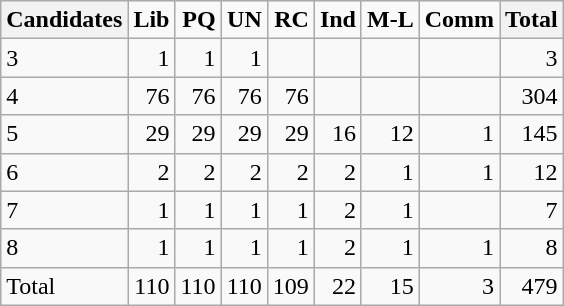<table class="wikitable" style="text-align:right;">
<tr>
<th>Candidates</th>
<td><strong>Lib</strong></td>
<td><strong>PQ</strong></td>
<td><strong>UN</strong></td>
<td><strong>RC</strong></td>
<td><strong>Ind</strong></td>
<td><strong>M-L</strong></td>
<td><strong>Comm</strong></td>
<th>Total</th>
</tr>
<tr>
<td style="text-align:left;">3</td>
<td>1</td>
<td>1</td>
<td>1</td>
<td></td>
<td></td>
<td></td>
<td></td>
<td>3</td>
</tr>
<tr>
<td style="text-align:left;">4</td>
<td>76</td>
<td>76</td>
<td>76</td>
<td>76</td>
<td></td>
<td></td>
<td></td>
<td>304</td>
</tr>
<tr>
<td style="text-align:left;">5</td>
<td>29</td>
<td>29</td>
<td>29</td>
<td>29</td>
<td>16</td>
<td>12</td>
<td>1</td>
<td>145</td>
</tr>
<tr>
<td style="text-align:left;">6</td>
<td>2</td>
<td>2</td>
<td>2</td>
<td>2</td>
<td>2</td>
<td>1</td>
<td>1</td>
<td>12</td>
</tr>
<tr>
<td style="text-align:left;">7</td>
<td>1</td>
<td>1</td>
<td>1</td>
<td>1</td>
<td>2</td>
<td>1</td>
<td></td>
<td>7</td>
</tr>
<tr>
<td style="text-align:left;">8</td>
<td>1</td>
<td>1</td>
<td>1</td>
<td>1</td>
<td>2</td>
<td>1</td>
<td>1</td>
<td>8</td>
</tr>
<tr>
<td style="text-align:left;">Total</td>
<td>110</td>
<td>110</td>
<td>110</td>
<td>109</td>
<td>22</td>
<td>15</td>
<td>3</td>
<td>479</td>
</tr>
</table>
